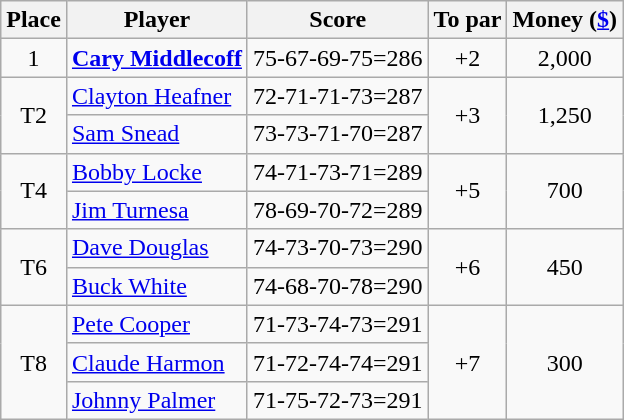<table class=wikitable>
<tr>
<th>Place</th>
<th>Player</th>
<th>Score</th>
<th>To par</th>
<th>Money (<a href='#'>$</a>)</th>
</tr>
<tr>
<td align=center>1</td>
<td> <strong><a href='#'>Cary Middlecoff</a></strong></td>
<td>75-67-69-75=286</td>
<td align=center>+2</td>
<td align=center>2,000</td>
</tr>
<tr>
<td rowspan=2 align=center>T2</td>
<td> <a href='#'>Clayton Heafner</a></td>
<td>72-71-71-73=287</td>
<td rowspan=2 align=center>+3</td>
<td rowspan=2 align=center>1,250</td>
</tr>
<tr>
<td> <a href='#'>Sam Snead</a></td>
<td>73-73-71-70=287</td>
</tr>
<tr>
<td rowspan=2 align=center>T4</td>
<td> <a href='#'>Bobby Locke</a></td>
<td>74-71-73-71=289</td>
<td rowspan=2 align=center>+5</td>
<td rowspan=2 align=center>700</td>
</tr>
<tr>
<td> <a href='#'>Jim Turnesa</a></td>
<td>78-69-70-72=289</td>
</tr>
<tr>
<td rowspan=2 align=center>T6</td>
<td> <a href='#'>Dave Douglas</a></td>
<td>74-73-70-73=290</td>
<td rowspan=2 align=center>+6</td>
<td rowspan=2 align=center>450</td>
</tr>
<tr>
<td> <a href='#'>Buck White</a></td>
<td>74-68-70-78=290</td>
</tr>
<tr>
<td rowspan=3 align=center>T8</td>
<td> <a href='#'>Pete Cooper</a></td>
<td>71-73-74-73=291</td>
<td rowspan=3 align=center>+7</td>
<td rowspan=3 align=center>300</td>
</tr>
<tr>
<td> <a href='#'>Claude Harmon</a></td>
<td>71-72-74-74=291</td>
</tr>
<tr>
<td> <a href='#'>Johnny Palmer</a></td>
<td>71-75-72-73=291</td>
</tr>
</table>
